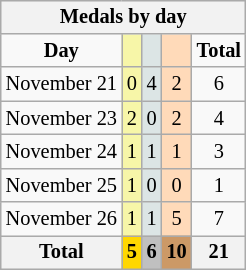<table class="wikitable" style="font-size:85%; float:right">
<tr align=center>
<th colspan=7>Medals by day</th>
</tr>
<tr align=center>
<td><strong>Day</strong></td>
<td style="background:#f7f6a8;"></td>
<td style="background:#dce5e5;"></td>
<td style="background:#ffdab9;"></td>
<td><strong>Total</strong></td>
</tr>
<tr align=center>
<td align=left>November 21</td>
<td style="background:#f7f6a8;">0</td>
<td style="background:#dce5e5;">4</td>
<td style="background:#ffdab9;">2</td>
<td>6</td>
</tr>
<tr align=center>
<td align=left>November 23</td>
<td style="background:#f7f6a8;">2</td>
<td style="background:#dce5e5;">0</td>
<td style="background:#ffdab9;">2</td>
<td>4</td>
</tr>
<tr align=center>
<td align=left>November 24</td>
<td style="background:#f7f6a8;">1</td>
<td style="background:#dce5e5;">1</td>
<td style="background:#ffdab9;">1</td>
<td>3</td>
</tr>
<tr align=center>
<td align=left>November 25</td>
<td style="background:#f7f6a8;">1</td>
<td style="background:#dce5e5;">0</td>
<td style="background:#ffdab9;">0</td>
<td>1</td>
</tr>
<tr align=center>
<td align=left>November 26</td>
<td style="background:#f7f6a8;">1</td>
<td style="background:#dce5e5;">1</td>
<td style="background:#ffdab9;">5</td>
<td>7</td>
</tr>
<tr align=center>
<th>Total</th>
<th style="background:gold;">5</th>
<th style="background:silver;">6</th>
<th style="background:#c96;">10</th>
<th>21</th>
</tr>
</table>
